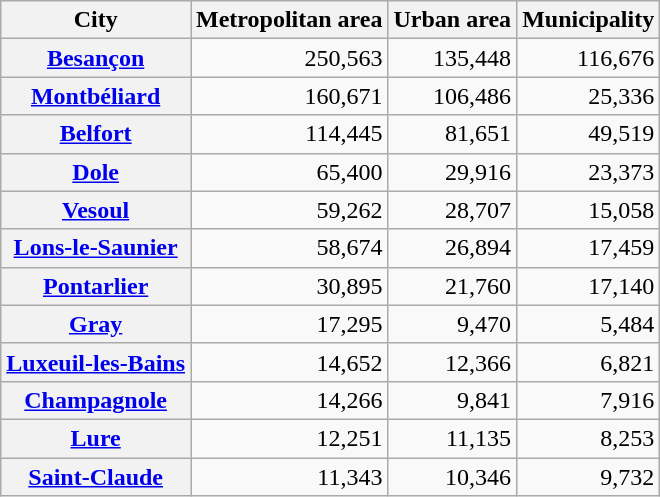<table class="wikitable sortable centre alternance" style="text-align:right">
<tr>
<th scope=col>City</th>
<th scope=col>Metropolitan area</th>
<th scope=col>Urban area</th>
<th scope=col>Municipality</th>
</tr>
<tr>
<th scope=row><a href='#'>Besançon</a></th>
<td>250,563</td>
<td>135,448</td>
<td>116,676</td>
</tr>
<tr>
<th scope=row><a href='#'>Montbéliard</a></th>
<td>160,671</td>
<td>106,486</td>
<td>25,336</td>
</tr>
<tr>
<th scope=row><a href='#'>Belfort</a></th>
<td>114,445</td>
<td>81,651</td>
<td>49,519</td>
</tr>
<tr>
<th scope=row><a href='#'>Dole</a></th>
<td>65,400</td>
<td>29,916</td>
<td>23,373</td>
</tr>
<tr>
<th scope=row><a href='#'>Vesoul</a></th>
<td>59,262</td>
<td>28,707</td>
<td>15,058</td>
</tr>
<tr>
<th scope=row><a href='#'>Lons-le-Saunier</a></th>
<td>58,674</td>
<td>26,894</td>
<td>17,459</td>
</tr>
<tr>
<th scope=row><a href='#'>Pontarlier</a></th>
<td>30,895</td>
<td>21,760</td>
<td>17,140</td>
</tr>
<tr>
<th scope=row><a href='#'>Gray</a></th>
<td>17,295</td>
<td>9,470</td>
<td>5,484</td>
</tr>
<tr>
<th scope=row><a href='#'>Luxeuil-les-Bains</a></th>
<td>14,652</td>
<td>12,366</td>
<td>6,821</td>
</tr>
<tr>
<th scope=row><a href='#'>Champagnole</a></th>
<td>14,266</td>
<td>9,841</td>
<td>7,916</td>
</tr>
<tr>
<th scope=row><a href='#'>Lure</a></th>
<td>12,251</td>
<td>11,135</td>
<td>8,253</td>
</tr>
<tr>
<th scope=row><a href='#'>Saint-Claude</a></th>
<td>11,343</td>
<td>10,346</td>
<td>9,732</td>
</tr>
</table>
